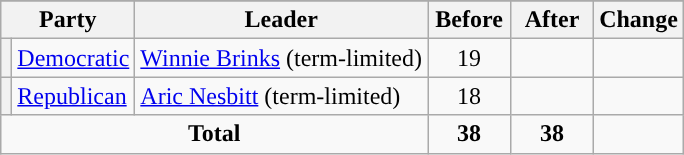<table class="wikitable" style="text-align:center;">
<tr>
</tr>
<tr>
<th colspan=2>Party</th>
<th>Leader</th>
<th style="width:3em">Before</th>
<th style="width:3em">After</th>
<th style="width:3em">Change</th>
</tr>
<tr>
<th style="background-color:"></th>
<td style="text-align:left;"><a href='#'>Democratic</a></td>
<td style="text-align:left;"><a href='#'>Winnie Brinks</a> (term-limited)</td>
<td>19</td>
<td></td>
<td></td>
</tr>
<tr>
<th style="background-color:"></th>
<td style="text-align:left;"><a href='#'>Republican</a></td>
<td style="text-align:left;"><a href='#'>Aric Nesbitt</a> (term-limited)</td>
<td>18</td>
<td></td>
<td></td>
</tr>
<tr>
<td colspan=3><strong>Total</strong></td>
<td><strong>38</strong></td>
<td><strong>38</strong></td>
<td></td>
</tr>
</table>
